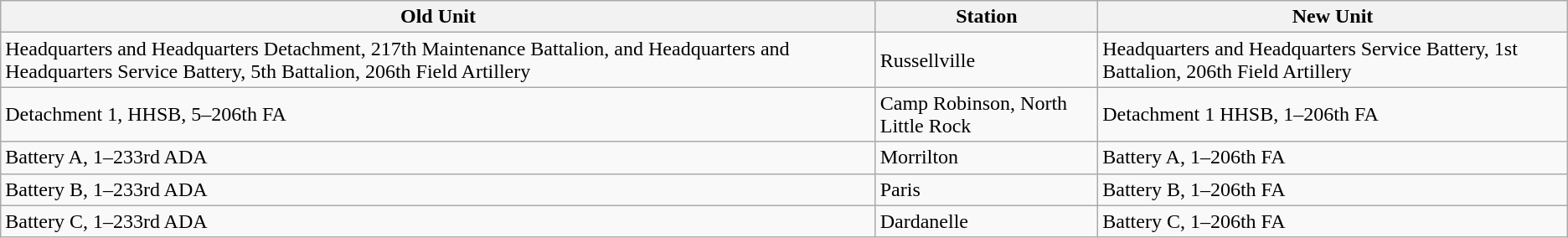<table class="wikitable">
<tr>
<th>Old Unit</th>
<th>Station</th>
<th>New Unit</th>
</tr>
<tr>
<td>Headquarters and Headquarters Detachment, 217th Maintenance Battalion, and Headquarters and Headquarters Service Battery, 5th Battalion, 206th Field Artillery</td>
<td>Russellville</td>
<td>Headquarters and Headquarters Service Battery, 1st Battalion, 206th Field Artillery</td>
</tr>
<tr>
<td>Detachment 1, HHSB, 5–206th FA</td>
<td>Camp Robinson, North Little Rock</td>
<td>Detachment 1 HHSB, 1–206th FA</td>
</tr>
<tr>
<td>Battery A, 1–233rd ADA</td>
<td>Morrilton</td>
<td>Battery A, 1–206th FA</td>
</tr>
<tr>
<td>Battery B, 1–233rd ADA</td>
<td>Paris</td>
<td>Battery B, 1–206th FA</td>
</tr>
<tr>
<td>Battery C, 1–233rd ADA</td>
<td>Dardanelle</td>
<td>Battery C, 1–206th FA</td>
</tr>
</table>
